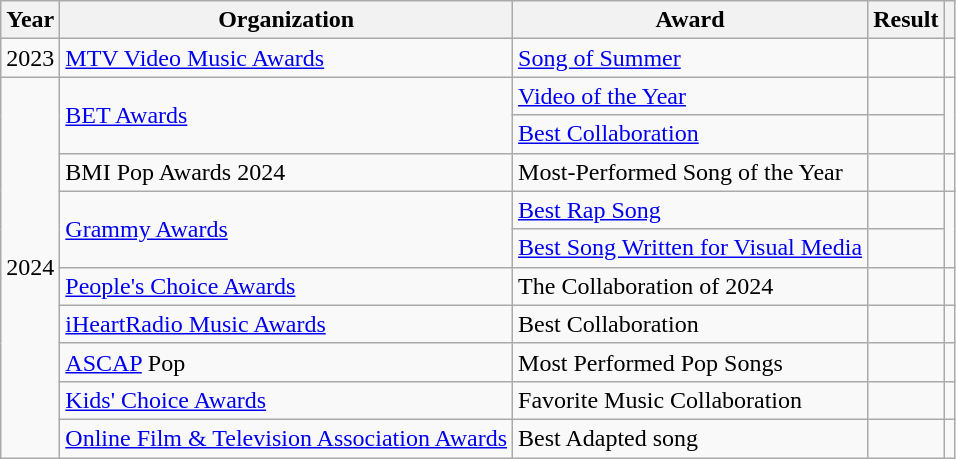<table class="wikitable plainrowheaders">
<tr>
<th scope="col">Year</th>
<th scope="col">Organization</th>
<th scope="col">Award</th>
<th scope="col">Result</th>
<th scope="col"></th>
</tr>
<tr>
<td>2023</td>
<td><a href='#'>MTV Video Music Awards</a></td>
<td><a href='#'>Song of Summer</a></td>
<td></td>
<td style="text-align:center;"></td>
</tr>
<tr>
<td rowspan="10">2024</td>
<td rowspan="2"><a href='#'>BET Awards</a></td>
<td><a href='#'>Video of the Year</a></td>
<td></td>
<td style="text-align:center;" rowspan="2"></td>
</tr>
<tr>
<td><a href='#'>Best Collaboration</a></td>
<td></td>
</tr>
<tr>
<td>BMI Pop Awards 2024</td>
<td BMI Pop Awards 2024>Most-Performed Song of the Year</td>
<td></td>
<td align="center"></td>
</tr>
<tr>
<td rowspan="2"><a href='#'>Grammy Awards</a></td>
<td><a href='#'>Best Rap Song</a></td>
<td></td>
<td style="text-align:center" rowspan="2"></td>
</tr>
<tr>
<td><a href='#'>Best Song Written for Visual Media</a></td>
<td></td>
</tr>
<tr>
<td><a href='#'>People's Choice Awards</a></td>
<td>The Collaboration of 2024</td>
<td></td>
<td style="text-align:center;"></td>
</tr>
<tr>
<td><a href='#'>iHeartRadio Music Awards</a></td>
<td>Best Collaboration</td>
<td></td>
<td style="text-align:center;"></td>
</tr>
<tr>
<td><a href='#'>ASCAP</a> Pop</td>
<td>Most Performed Pop Songs</td>
<td></td>
<td align="center"></td>
</tr>
<tr>
<td><a href='#'>Kids' Choice Awards</a></td>
<td>Favorite Music Collaboration</td>
<td></td>
<td align="center"></td>
</tr>
<tr>
<td><a href='#'>Online Film & Television Association Awards</a></td>
<td>Best Adapted song</td>
<td></td>
</tr>
</table>
